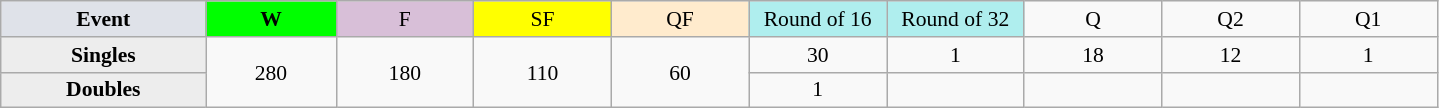<table class=wikitable style=font-size:90%;text-align:center>
<tr>
<td style="width:130px; background:#dfe2e9;"><strong>Event</strong></td>
<td style="width:80px; background:lime;"><strong>W</strong></td>
<td style="width:85px; background:thistle;">F</td>
<td style="width:85px; background:#ff0;">SF</td>
<td style="width:85px; background:#ffebcd;">QF</td>
<td style="width:85px; background:#afeeee;">Round of 16</td>
<td style="width:85px; background:#afeeee;">Round of 32</td>
<td width=85>Q</td>
<td width=85>Q2</td>
<td width=85>Q1</td>
</tr>
<tr>
<th style="background:#ededed;">Singles</th>
<td rowspan=2>280</td>
<td rowspan=2>180</td>
<td rowspan=2>110</td>
<td rowspan=2>60</td>
<td>30</td>
<td>1</td>
<td>18</td>
<td>12</td>
<td>1</td>
</tr>
<tr>
<th style="background:#ededed;">Doubles</th>
<td>1</td>
<td></td>
<td></td>
<td></td>
<td></td>
</tr>
</table>
